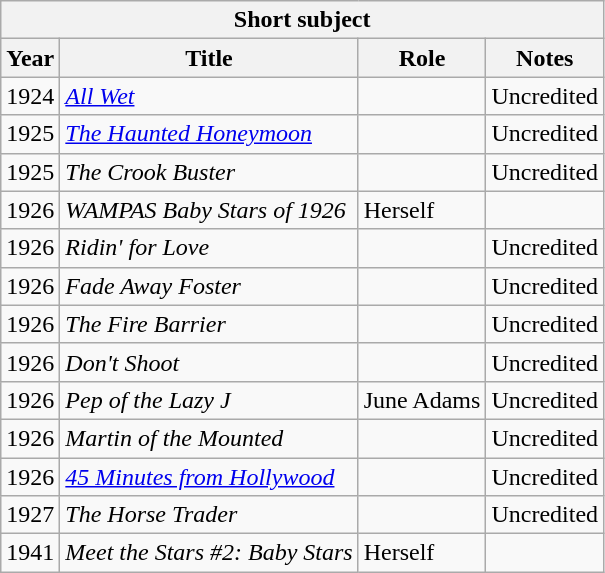<table class="wikitable sortable">
<tr>
<th colspan="4">Short subject</th>
</tr>
<tr>
<th>Year</th>
<th>Title</th>
<th>Role</th>
<th>Notes</th>
</tr>
<tr>
<td>1924</td>
<td><em><a href='#'>All Wet</a></em></td>
<td></td>
<td>Uncredited</td>
</tr>
<tr>
<td>1925</td>
<td><em><a href='#'>The Haunted Honeymoon</a></em></td>
<td></td>
<td>Uncredited</td>
</tr>
<tr>
<td>1925</td>
<td><em>The Crook Buster</em></td>
<td></td>
<td>Uncredited</td>
</tr>
<tr>
<td>1926</td>
<td><em>WAMPAS Baby Stars of 1926</em></td>
<td>Herself</td>
<td></td>
</tr>
<tr>
<td>1926</td>
<td><em>Ridin' for Love</em></td>
<td></td>
<td>Uncredited</td>
</tr>
<tr>
<td>1926</td>
<td><em>Fade Away Foster</em></td>
<td></td>
<td>Uncredited</td>
</tr>
<tr>
<td>1926</td>
<td><em>The Fire Barrier</em></td>
<td></td>
<td>Uncredited</td>
</tr>
<tr>
<td>1926</td>
<td><em>Don't Shoot</em></td>
<td></td>
<td>Uncredited</td>
</tr>
<tr>
<td>1926</td>
<td><em>Pep of the Lazy J</em></td>
<td>June Adams</td>
<td>Uncredited</td>
</tr>
<tr>
<td>1926</td>
<td><em>Martin of the Mounted</em></td>
<td></td>
<td>Uncredited</td>
</tr>
<tr>
<td>1926</td>
<td><em><a href='#'>45 Minutes from Hollywood</a></em></td>
<td></td>
<td>Uncredited</td>
</tr>
<tr>
<td>1927</td>
<td><em>The Horse Trader</em></td>
<td></td>
<td>Uncredited</td>
</tr>
<tr>
<td>1941</td>
<td><em>Meet the Stars #2: Baby Stars</em></td>
<td>Herself</td>
<td></td>
</tr>
</table>
